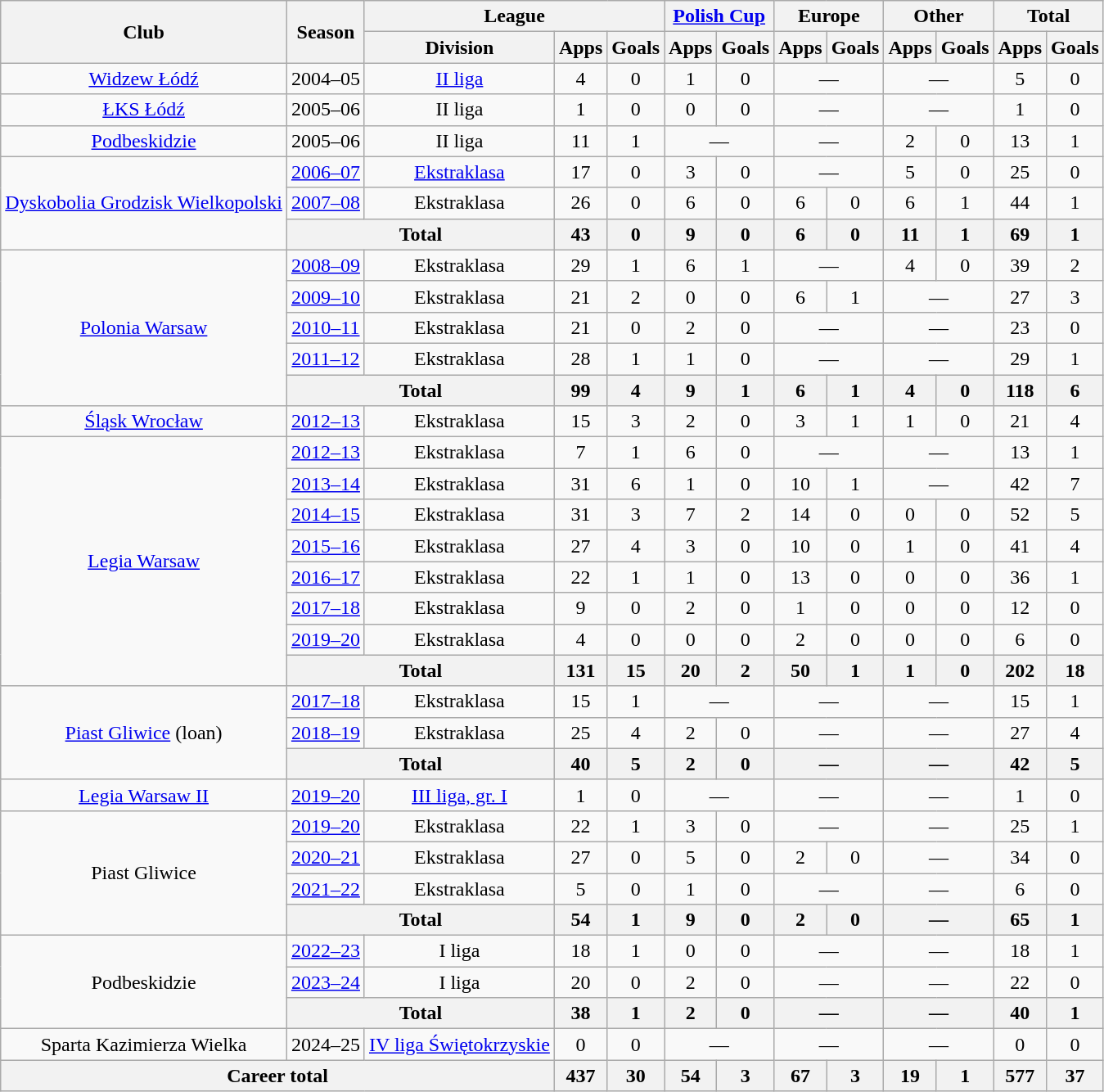<table class="wikitable" style="text-align:center">
<tr>
<th rowspan="2">Club</th>
<th rowspan="2">Season</th>
<th colspan="3">League</th>
<th colspan="2"><a href='#'>Polish Cup</a></th>
<th colspan="2">Europe</th>
<th colspan="2">Other</th>
<th colspan="2">Total</th>
</tr>
<tr>
<th>Division</th>
<th>Apps</th>
<th>Goals</th>
<th>Apps</th>
<th>Goals</th>
<th>Apps</th>
<th>Goals</th>
<th>Apps</th>
<th>Goals</th>
<th>Apps</th>
<th>Goals</th>
</tr>
<tr>
<td><a href='#'>Widzew Łódź</a></td>
<td>2004–05</td>
<td><a href='#'>II liga</a></td>
<td>4</td>
<td>0</td>
<td>1</td>
<td>0</td>
<td colspan="2">—</td>
<td colspan="2">—</td>
<td>5</td>
<td>0</td>
</tr>
<tr>
<td><a href='#'>ŁKS Łódź</a></td>
<td>2005–06</td>
<td>II liga</td>
<td>1</td>
<td>0</td>
<td>0</td>
<td>0</td>
<td colspan="2">—</td>
<td colspan="2">—</td>
<td>1</td>
<td>0</td>
</tr>
<tr>
<td><a href='#'>Podbeskidzie</a></td>
<td>2005–06</td>
<td>II liga</td>
<td>11</td>
<td>1</td>
<td colspan="2">—</td>
<td colspan="2">—</td>
<td>2</td>
<td>0</td>
<td>13</td>
<td>1</td>
</tr>
<tr>
<td rowspan="3"><a href='#'>Dyskobolia Grodzisk Wielkopolski</a></td>
<td><a href='#'>2006–07</a></td>
<td><a href='#'>Ekstraklasa</a></td>
<td>17</td>
<td>0</td>
<td>3</td>
<td>0</td>
<td colspan="2">—</td>
<td>5</td>
<td>0</td>
<td>25</td>
<td>0</td>
</tr>
<tr>
<td><a href='#'>2007–08</a></td>
<td>Ekstraklasa</td>
<td>26</td>
<td>0</td>
<td>6</td>
<td>0</td>
<td>6</td>
<td>0</td>
<td>6</td>
<td>1</td>
<td>44</td>
<td>1</td>
</tr>
<tr>
<th colspan="2">Total</th>
<th>43</th>
<th>0</th>
<th>9</th>
<th>0</th>
<th>6</th>
<th>0</th>
<th>11</th>
<th>1</th>
<th>69</th>
<th>1</th>
</tr>
<tr>
<td rowspan="5"><a href='#'>Polonia Warsaw</a></td>
<td><a href='#'>2008–09</a></td>
<td>Ekstraklasa</td>
<td>29</td>
<td>1</td>
<td>6</td>
<td>1</td>
<td colspan="2">—</td>
<td>4</td>
<td>0</td>
<td>39</td>
<td>2</td>
</tr>
<tr>
<td><a href='#'>2009–10</a></td>
<td>Ekstraklasa</td>
<td>21</td>
<td>2</td>
<td>0</td>
<td>0</td>
<td>6</td>
<td>1</td>
<td colspan="2">—</td>
<td>27</td>
<td>3</td>
</tr>
<tr>
<td><a href='#'>2010–11</a></td>
<td>Ekstraklasa</td>
<td>21</td>
<td>0</td>
<td>2</td>
<td>0</td>
<td colspan="2">—</td>
<td colspan="2">—</td>
<td>23</td>
<td>0</td>
</tr>
<tr>
<td><a href='#'>2011–12</a></td>
<td>Ekstraklasa</td>
<td>28</td>
<td>1</td>
<td>1</td>
<td>0</td>
<td colspan="2">—</td>
<td colspan="2">—</td>
<td>29</td>
<td>1</td>
</tr>
<tr>
<th colspan="2">Total</th>
<th>99</th>
<th>4</th>
<th>9</th>
<th>1</th>
<th>6</th>
<th>1</th>
<th>4</th>
<th>0</th>
<th>118</th>
<th>6</th>
</tr>
<tr>
<td><a href='#'>Śląsk Wrocław</a></td>
<td><a href='#'>2012–13</a></td>
<td>Ekstraklasa</td>
<td>15</td>
<td>3</td>
<td>2</td>
<td>0</td>
<td>3</td>
<td>1</td>
<td>1</td>
<td>0</td>
<td>21</td>
<td>4</td>
</tr>
<tr>
<td rowspan="8"><a href='#'>Legia Warsaw</a></td>
<td><a href='#'>2012–13</a></td>
<td>Ekstraklasa</td>
<td>7</td>
<td>1</td>
<td>6</td>
<td>0</td>
<td colspan="2">—</td>
<td colspan="2">—</td>
<td>13</td>
<td>1</td>
</tr>
<tr>
<td><a href='#'>2013–14</a></td>
<td>Ekstraklasa</td>
<td>31</td>
<td>6</td>
<td>1</td>
<td>0</td>
<td>10</td>
<td>1</td>
<td colspan="2">—</td>
<td>42</td>
<td>7</td>
</tr>
<tr>
<td><a href='#'>2014–15</a></td>
<td>Ekstraklasa</td>
<td>31</td>
<td>3</td>
<td>7</td>
<td>2</td>
<td>14</td>
<td>0</td>
<td>0</td>
<td>0</td>
<td>52</td>
<td>5</td>
</tr>
<tr>
<td><a href='#'>2015–16</a></td>
<td>Ekstraklasa</td>
<td>27</td>
<td>4</td>
<td>3</td>
<td>0</td>
<td>10</td>
<td>0</td>
<td>1</td>
<td>0</td>
<td>41</td>
<td>4</td>
</tr>
<tr>
<td><a href='#'>2016–17</a></td>
<td>Ekstraklasa</td>
<td>22</td>
<td>1</td>
<td>1</td>
<td>0</td>
<td>13</td>
<td>0</td>
<td>0</td>
<td>0</td>
<td>36</td>
<td>1</td>
</tr>
<tr>
<td><a href='#'>2017–18</a></td>
<td>Ekstraklasa</td>
<td>9</td>
<td>0</td>
<td>2</td>
<td>0</td>
<td>1</td>
<td>0</td>
<td>0</td>
<td>0</td>
<td>12</td>
<td>0</td>
</tr>
<tr>
<td><a href='#'>2019–20</a></td>
<td>Ekstraklasa</td>
<td>4</td>
<td>0</td>
<td>0</td>
<td>0</td>
<td>2</td>
<td>0</td>
<td>0</td>
<td>0</td>
<td>6</td>
<td>0</td>
</tr>
<tr>
<th colspan="2">Total</th>
<th>131</th>
<th>15</th>
<th>20</th>
<th>2</th>
<th>50</th>
<th>1</th>
<th>1</th>
<th>0</th>
<th>202</th>
<th>18</th>
</tr>
<tr>
<td rowspan="3"><a href='#'>Piast Gliwice</a> (loan)</td>
<td><a href='#'>2017–18</a></td>
<td>Ekstraklasa</td>
<td>15</td>
<td>1</td>
<td colspan="2">—</td>
<td colspan="2">—</td>
<td colspan="2">—</td>
<td>15</td>
<td>1</td>
</tr>
<tr>
<td><a href='#'>2018–19</a></td>
<td>Ekstraklasa</td>
<td>25</td>
<td>4</td>
<td>2</td>
<td>0</td>
<td colspan="2">—</td>
<td colspan="2">—</td>
<td>27</td>
<td>4</td>
</tr>
<tr>
<th colspan="2">Total</th>
<th>40</th>
<th>5</th>
<th>2</th>
<th>0</th>
<th colspan="2">—</th>
<th colspan="2">—</th>
<th>42</th>
<th>5</th>
</tr>
<tr>
<td><a href='#'>Legia Warsaw II</a></td>
<td><a href='#'>2019–20</a></td>
<td><a href='#'>III liga, gr. I</a></td>
<td>1</td>
<td>0</td>
<td colspan="2">—</td>
<td colspan="2">—</td>
<td colspan="2">—</td>
<td>1</td>
<td>0</td>
</tr>
<tr>
<td rowspan="4">Piast Gliwice</td>
<td><a href='#'>2019–20</a></td>
<td>Ekstraklasa</td>
<td>22</td>
<td>1</td>
<td>3</td>
<td>0</td>
<td colspan="2">—</td>
<td colspan="2">—</td>
<td>25</td>
<td>1</td>
</tr>
<tr>
<td><a href='#'>2020–21</a></td>
<td>Ekstraklasa</td>
<td>27</td>
<td>0</td>
<td>5</td>
<td>0</td>
<td>2</td>
<td>0</td>
<td colspan="2">—</td>
<td>34</td>
<td>0</td>
</tr>
<tr>
<td><a href='#'>2021–22</a></td>
<td>Ekstraklasa</td>
<td>5</td>
<td>0</td>
<td>1</td>
<td>0</td>
<td colspan="2">—</td>
<td colspan="2">—</td>
<td>6</td>
<td>0</td>
</tr>
<tr>
<th colspan="2">Total</th>
<th>54</th>
<th>1</th>
<th>9</th>
<th>0</th>
<th>2</th>
<th>0</th>
<th colspan="2">—</th>
<th>65</th>
<th>1</th>
</tr>
<tr>
<td rowspan="3">Podbeskidzie</td>
<td><a href='#'>2022–23</a></td>
<td>I liga</td>
<td>18</td>
<td>1</td>
<td>0</td>
<td>0</td>
<td colspan="2">—</td>
<td colspan="2">—</td>
<td>18</td>
<td>1</td>
</tr>
<tr>
<td><a href='#'>2023–24</a></td>
<td>I liga</td>
<td>20</td>
<td>0</td>
<td>2</td>
<td>0</td>
<td colspan="2">—</td>
<td colspan="2">—</td>
<td>22</td>
<td>0</td>
</tr>
<tr>
<th colspan="2">Total</th>
<th>38</th>
<th>1</th>
<th>2</th>
<th>0</th>
<th colspan="2">—</th>
<th colspan="2">—</th>
<th>40</th>
<th>1</th>
</tr>
<tr>
<td>Sparta Kazimierza Wielka</td>
<td>2024–25</td>
<td><a href='#'>IV liga Świętokrzyskie</a></td>
<td>0</td>
<td>0</td>
<td colspan="2">—</td>
<td colspan="2">—</td>
<td colspan="2">—</td>
<td>0</td>
<td>0</td>
</tr>
<tr>
<th colspan="3">Career total</th>
<th>437</th>
<th>30</th>
<th>54</th>
<th>3</th>
<th>67</th>
<th>3</th>
<th>19</th>
<th>1</th>
<th>577</th>
<th>37</th>
</tr>
</table>
